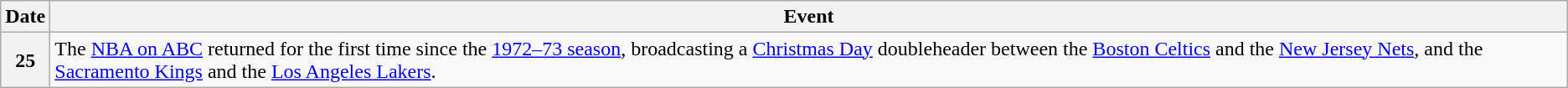<table class="wikitable">
<tr>
<th>Date</th>
<th>Event</th>
</tr>
<tr>
<th>25</th>
<td>The <a href='#'>NBA on ABC</a> returned for the first time since the <a href='#'>1972–73 season</a>, broadcasting a <a href='#'>Christmas Day</a> doubleheader between the <a href='#'>Boston Celtics</a> and the <a href='#'>New Jersey Nets</a>, and the <a href='#'>Sacramento Kings</a> and the <a href='#'>Los Angeles Lakers</a>.</td>
</tr>
</table>
